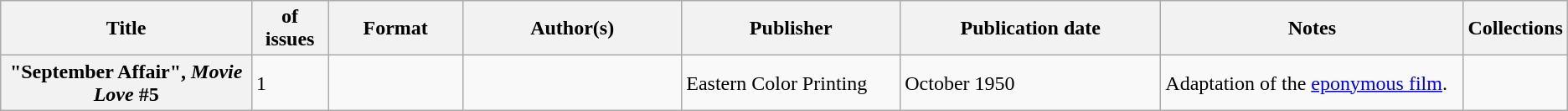<table class="wikitable">
<tr>
<th>Title</th>
<th style="width:40pt"> of issues</th>
<th style="width:75pt">Format</th>
<th style="width:125pt">Author(s)</th>
<th style="width:125pt">Publisher</th>
<th style="width:150pt">Publication date</th>
<th style="width:175pt">Notes</th>
<th>Collections</th>
</tr>
<tr>
<th>"September Affair", <em>Movie Love</em> #5</th>
<td>1</td>
<td></td>
<td></td>
<td>Eastern Color Printing</td>
<td>October 1950</td>
<td>Adaptation of the <a href='#'>eponymous film</a>.</td>
<td></td>
</tr>
</table>
